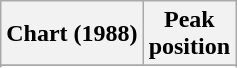<table class="wikitable sortable plainrowheaders" style="text-align:center">
<tr>
<th scope="col">Chart (1988)</th>
<th scope="col">Peak<br>position</th>
</tr>
<tr>
</tr>
<tr>
</tr>
<tr>
</tr>
<tr>
</tr>
<tr>
</tr>
<tr>
</tr>
</table>
